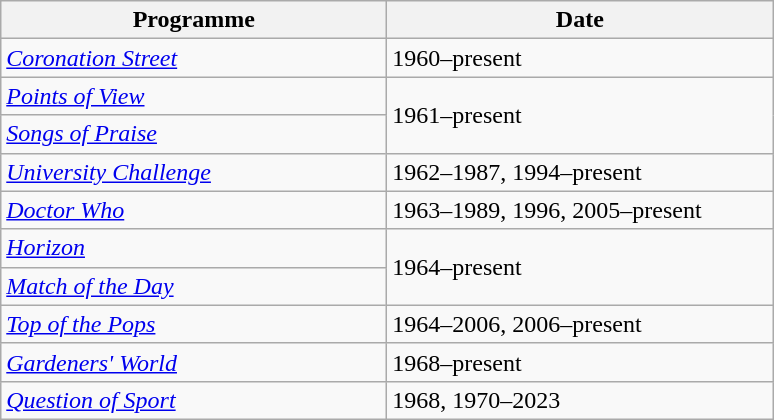<table class="wikitable">
<tr>
<th width=250>Programme</th>
<th width=250>Date</th>
</tr>
<tr>
<td><em><a href='#'>Coronation Street</a></em></td>
<td>1960–present</td>
</tr>
<tr>
<td><em><a href='#'>Points of View</a></em></td>
<td rowspan="2">1961–present</td>
</tr>
<tr>
<td><em><a href='#'>Songs of Praise</a></em></td>
</tr>
<tr>
<td><em><a href='#'>University Challenge</a></em></td>
<td>1962–1987, 1994–present</td>
</tr>
<tr>
<td><em><a href='#'>Doctor Who</a></em></td>
<td>1963–1989, 1996, 2005–present</td>
</tr>
<tr>
<td><em><a href='#'>Horizon</a></em></td>
<td rowspan="2">1964–present</td>
</tr>
<tr>
<td><em><a href='#'>Match of the Day</a></em></td>
</tr>
<tr>
<td><em><a href='#'>Top of the Pops</a></em></td>
<td>1964–2006, 2006–present</td>
</tr>
<tr>
<td><em><a href='#'>Gardeners' World</a></em></td>
<td>1968–present</td>
</tr>
<tr>
<td><em><a href='#'>Question of Sport</a></em></td>
<td>1968, 1970–2023</td>
</tr>
</table>
